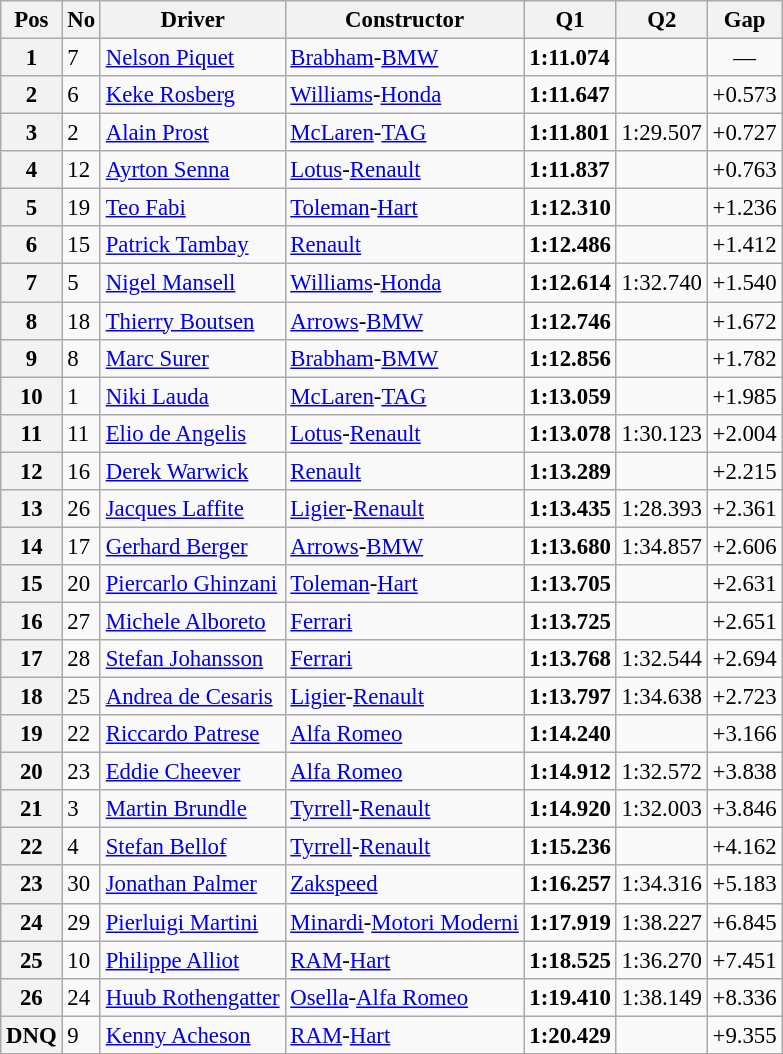<table class="wikitable sortable" style="font-size: 95%;">
<tr>
<th>Pos</th>
<th>No</th>
<th>Driver</th>
<th>Constructor</th>
<th>Q1</th>
<th>Q2</th>
<th>Gap</th>
</tr>
<tr>
<th>1</th>
<td>7</td>
<td> <a href='#'>Nelson Piquet</a></td>
<td><a href='#'>Brabham</a>-<a href='#'>BMW</a></td>
<td><strong>1:11.074</strong></td>
<td></td>
<td align="center">—</td>
</tr>
<tr>
<th>2</th>
<td>6</td>
<td> <a href='#'>Keke Rosberg</a></td>
<td><a href='#'>Williams</a>-<a href='#'>Honda</a></td>
<td><strong>1:11.647</strong></td>
<td></td>
<td>+0.573</td>
</tr>
<tr>
<th>3</th>
<td>2</td>
<td> <a href='#'>Alain Prost</a></td>
<td><a href='#'>McLaren</a>-<a href='#'>TAG</a></td>
<td><strong>1:11.801</strong></td>
<td>1:29.507</td>
<td>+0.727</td>
</tr>
<tr>
<th>4</th>
<td>12</td>
<td> <a href='#'>Ayrton Senna</a></td>
<td><a href='#'>Lotus</a>-<a href='#'>Renault</a></td>
<td><strong>1:11.837</strong></td>
<td></td>
<td>+0.763</td>
</tr>
<tr>
<th>5</th>
<td>19</td>
<td> <a href='#'>Teo Fabi</a></td>
<td><a href='#'>Toleman</a>-<a href='#'>Hart</a></td>
<td><strong>1:12.310</strong></td>
<td></td>
<td>+1.236</td>
</tr>
<tr>
<th>6</th>
<td>15</td>
<td> <a href='#'>Patrick Tambay</a></td>
<td><a href='#'>Renault</a></td>
<td><strong>1:12.486</strong></td>
<td></td>
<td>+1.412</td>
</tr>
<tr>
<th>7</th>
<td>5</td>
<td> <a href='#'>Nigel Mansell</a></td>
<td><a href='#'>Williams</a>-<a href='#'>Honda</a></td>
<td><strong>1:12.614</strong></td>
<td>1:32.740</td>
<td>+1.540</td>
</tr>
<tr>
<th>8</th>
<td>18</td>
<td> <a href='#'>Thierry Boutsen</a></td>
<td><a href='#'>Arrows</a>-<a href='#'>BMW</a></td>
<td><strong>1:12.746</strong></td>
<td></td>
<td>+1.672</td>
</tr>
<tr>
<th>9</th>
<td>8</td>
<td> <a href='#'>Marc Surer</a></td>
<td><a href='#'>Brabham</a>-<a href='#'>BMW</a></td>
<td><strong>1:12.856</strong></td>
<td></td>
<td>+1.782</td>
</tr>
<tr>
<th>10</th>
<td>1</td>
<td> <a href='#'>Niki Lauda</a></td>
<td><a href='#'>McLaren</a>-<a href='#'>TAG</a></td>
<td><strong>1:13.059</strong></td>
<td></td>
<td>+1.985</td>
</tr>
<tr>
<th>11</th>
<td>11</td>
<td> <a href='#'>Elio de Angelis</a></td>
<td><a href='#'>Lotus</a>-<a href='#'>Renault</a></td>
<td><strong>1:13.078</strong></td>
<td>1:30.123</td>
<td>+2.004</td>
</tr>
<tr>
<th>12</th>
<td>16</td>
<td> <a href='#'>Derek Warwick</a></td>
<td><a href='#'>Renault</a></td>
<td><strong>1:13.289</strong></td>
<td></td>
<td>+2.215</td>
</tr>
<tr>
<th>13</th>
<td>26</td>
<td> <a href='#'>Jacques Laffite</a></td>
<td><a href='#'>Ligier</a>-<a href='#'>Renault</a></td>
<td><strong>1:13.435</strong></td>
<td>1:28.393</td>
<td>+2.361</td>
</tr>
<tr>
<th>14</th>
<td>17</td>
<td> <a href='#'>Gerhard Berger</a></td>
<td><a href='#'>Arrows</a>-<a href='#'>BMW</a></td>
<td><strong>1:13.680</strong></td>
<td>1:34.857</td>
<td>+2.606</td>
</tr>
<tr>
<th>15</th>
<td>20</td>
<td> <a href='#'>Piercarlo Ghinzani</a></td>
<td><a href='#'>Toleman</a>-<a href='#'>Hart</a></td>
<td><strong>1:13.705</strong></td>
<td></td>
<td>+2.631</td>
</tr>
<tr>
<th>16</th>
<td>27</td>
<td> <a href='#'>Michele Alboreto</a></td>
<td><a href='#'>Ferrari</a></td>
<td><strong>1:13.725</strong></td>
<td></td>
<td>+2.651</td>
</tr>
<tr>
<th>17</th>
<td>28</td>
<td> <a href='#'>Stefan Johansson</a></td>
<td><a href='#'>Ferrari</a></td>
<td><strong>1:13.768</strong></td>
<td>1:32.544</td>
<td>+2.694</td>
</tr>
<tr>
<th>18</th>
<td>25</td>
<td> <a href='#'>Andrea de Cesaris</a></td>
<td><a href='#'>Ligier</a>-<a href='#'>Renault</a></td>
<td><strong>1:13.797</strong></td>
<td>1:34.638</td>
<td>+2.723</td>
</tr>
<tr>
<th>19</th>
<td>22</td>
<td> <a href='#'>Riccardo Patrese</a></td>
<td><a href='#'>Alfa Romeo</a></td>
<td><strong>1:14.240</strong></td>
<td></td>
<td>+3.166</td>
</tr>
<tr>
<th>20</th>
<td>23</td>
<td> <a href='#'>Eddie Cheever</a></td>
<td><a href='#'>Alfa Romeo</a></td>
<td><strong>1:14.912</strong></td>
<td>1:32.572</td>
<td>+3.838</td>
</tr>
<tr>
<th>21</th>
<td>3</td>
<td> <a href='#'>Martin Brundle</a></td>
<td><a href='#'>Tyrrell</a>-<a href='#'>Renault</a></td>
<td><strong>1:14.920</strong></td>
<td>1:32.003</td>
<td>+3.846</td>
</tr>
<tr>
<th>22</th>
<td>4</td>
<td> <a href='#'>Stefan Bellof</a></td>
<td><a href='#'>Tyrrell</a>-<a href='#'>Renault</a></td>
<td><strong>1:15.236</strong></td>
<td></td>
<td>+4.162</td>
</tr>
<tr>
<th>23</th>
<td>30</td>
<td> <a href='#'>Jonathan Palmer</a></td>
<td><a href='#'>Zakspeed</a></td>
<td><strong>1:16.257</strong></td>
<td>1:34.316</td>
<td>+5.183</td>
</tr>
<tr>
<th>24</th>
<td>29</td>
<td> <a href='#'>Pierluigi Martini</a></td>
<td><a href='#'>Minardi</a>-<a href='#'>Motori Moderni</a></td>
<td><strong>1:17.919</strong></td>
<td>1:38.227</td>
<td>+6.845</td>
</tr>
<tr>
<th>25</th>
<td>10</td>
<td> <a href='#'>Philippe Alliot</a></td>
<td><a href='#'>RAM</a>-<a href='#'>Hart</a></td>
<td><strong>1:18.525</strong></td>
<td>1:36.270</td>
<td>+7.451</td>
</tr>
<tr>
<th>26</th>
<td>24</td>
<td> <a href='#'>Huub Rothengatter</a></td>
<td><a href='#'>Osella</a>-<a href='#'>Alfa Romeo</a></td>
<td><strong>1:19.410</strong></td>
<td>1:38.149</td>
<td>+8.336</td>
</tr>
<tr>
<th>DNQ</th>
<td>9</td>
<td> <a href='#'>Kenny Acheson</a></td>
<td><a href='#'>RAM</a>-<a href='#'>Hart</a></td>
<td><strong>1:20.429</strong></td>
<td></td>
<td>+9.355</td>
</tr>
</table>
